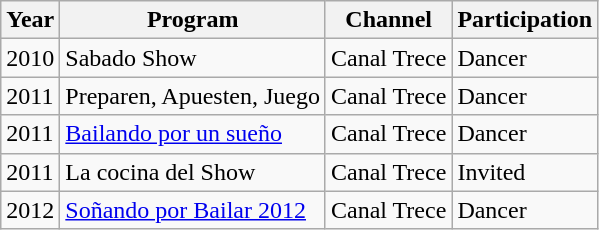<table class="wikitable">
<tr>
<th>Year</th>
<th>Program</th>
<th>Channel</th>
<th>Participation</th>
</tr>
<tr>
<td>2010</td>
<td>Sabado Show</td>
<td>Canal Trece</td>
<td>Dancer</td>
</tr>
<tr>
<td>2011</td>
<td>Preparen, Apuesten, Juego</td>
<td>Canal Trece</td>
<td>Dancer</td>
</tr>
<tr>
<td>2011</td>
<td><a href='#'>Bailando por un sueño</a></td>
<td>Canal Trece</td>
<td>Dancer</td>
</tr>
<tr>
<td>2011</td>
<td>La cocina del Show</td>
<td>Canal Trece</td>
<td>Invited</td>
</tr>
<tr>
<td>2012</td>
<td><a href='#'>Soñando por Bailar 2012</a></td>
<td>Canal Trece</td>
<td>Dancer</td>
</tr>
</table>
